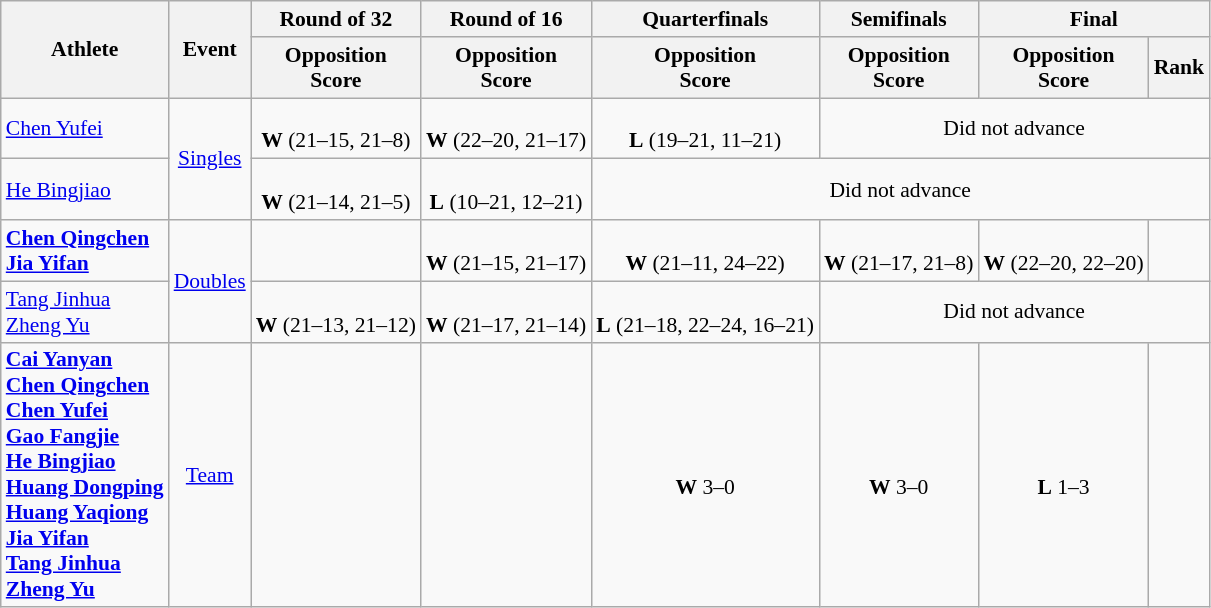<table class=wikitable style=font-size:90%;text-align:center>
<tr>
<th rowspan="2">Athlete</th>
<th rowspan="2">Event</th>
<th>Round of 32</th>
<th>Round of 16</th>
<th>Quarterfinals</th>
<th>Semifinals</th>
<th colspan="2">Final</th>
</tr>
<tr>
<th>Opposition<br>Score</th>
<th>Opposition<br>Score</th>
<th>Opposition<br>Score</th>
<th>Opposition<br>Score</th>
<th>Opposition<br>Score</th>
<th>Rank</th>
</tr>
<tr>
<td align=left><a href='#'>Chen Yufei</a></td>
<td align=center rowspan=2><a href='#'>Singles</a></td>
<td><br><strong>W</strong> (21–15, 21–8)</td>
<td><br><strong>W</strong> (22–20, 21–17)</td>
<td><br><strong>L</strong> (19–21, 11–21)</td>
<td colspan = "3">Did not advance</td>
</tr>
<tr>
<td align=left><a href='#'>He Bingjiao</a></td>
<td><br><strong>W</strong> (21–14, 21–5)</td>
<td><br><strong>L</strong> (10–21, 12–21)</td>
<td colspan = "4">Did not advance</td>
</tr>
<tr>
<td align=left><strong><a href='#'>Chen Qingchen</a> <br> <a href='#'>Jia Yifan</a></strong></td>
<td align=center rowspan=2><a href='#'>Doubles</a></td>
<td></td>
<td><br><strong>W</strong> (21–15, 21–17)</td>
<td><br><strong>W</strong> (21–11, 24–22)</td>
<td><br><strong>W</strong> (21–17, 21–8)</td>
<td><br><strong>W</strong> (22–20, 22–20)</td>
<td></td>
</tr>
<tr>
<td align=left><a href='#'>Tang Jinhua</a> <br> <a href='#'>Zheng Yu</a></td>
<td><br><strong>W</strong> (21–13, 21–12)</td>
<td><br><strong>W</strong> (21–17, 21–14)</td>
<td><br><strong>L</strong> (21–18, 22–24, 16–21)</td>
<td colspan = "3">Did not advance</td>
</tr>
<tr>
<td align=left><strong><a href='#'>Cai Yanyan</a> <br> <a href='#'>Chen Qingchen</a> <br> <a href='#'>Chen Yufei</a> <br> <a href='#'>Gao Fangjie</a> <br> <a href='#'>He Bingjiao</a> <br> <a href='#'>Huang Dongping</a> <br> <a href='#'>Huang Yaqiong</a> <br> <a href='#'>Jia Yifan</a> <br> <a href='#'>Tang Jinhua</a> <br> <a href='#'>Zheng Yu</a></strong></td>
<td align=center><a href='#'>Team</a></td>
<td></td>
<td></td>
<td><br><strong>W</strong> 3–0</td>
<td><br><strong>W</strong> 3–0</td>
<td><br><strong>L</strong> 1–3</td>
<td></td>
</tr>
</table>
